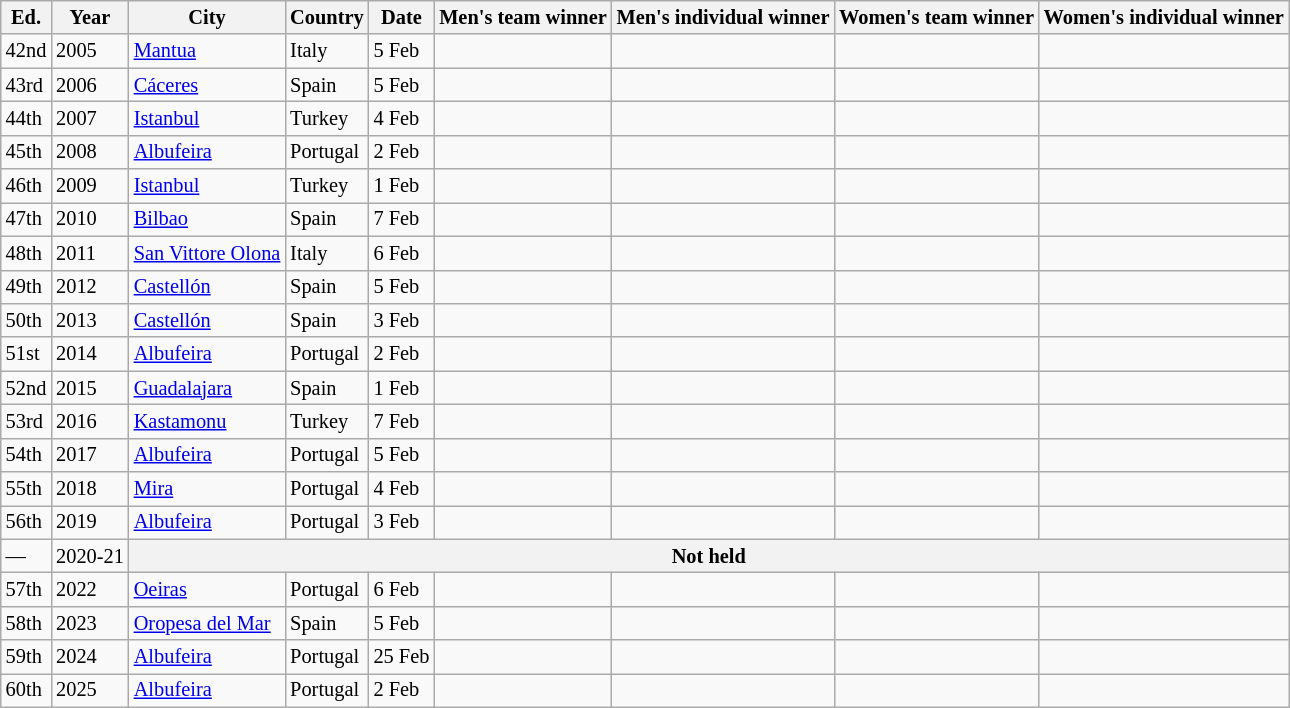<table class="wikitable sortable" style="font-size:85%">
<tr>
<th>Ed.</th>
<th>Year</th>
<th>City</th>
<th>Country</th>
<th>Date</th>
<th>Men's team winner</th>
<th>Men's individual winner</th>
<th>Women's team winner</th>
<th>Women's individual winner</th>
</tr>
<tr>
<td>42nd</td>
<td>2005</td>
<td><a href='#'>Mantua</a></td>
<td>Italy</td>
<td>5 Feb</td>
<td></td>
<td></td>
<td></td>
<td></td>
</tr>
<tr>
<td>43rd</td>
<td>2006</td>
<td><a href='#'>Cáceres</a></td>
<td>Spain</td>
<td>5 Feb</td>
<td></td>
<td></td>
<td></td>
<td></td>
</tr>
<tr>
<td>44th</td>
<td>2007</td>
<td><a href='#'>Istanbul</a></td>
<td>Turkey</td>
<td>4 Feb</td>
<td></td>
<td></td>
<td></td>
<td></td>
</tr>
<tr>
<td>45th</td>
<td>2008</td>
<td><a href='#'>Albufeira</a></td>
<td>Portugal</td>
<td>2 Feb</td>
<td></td>
<td></td>
<td></td>
<td></td>
</tr>
<tr>
<td>46th</td>
<td>2009</td>
<td><a href='#'>Istanbul</a></td>
<td>Turkey</td>
<td>1 Feb</td>
<td></td>
<td></td>
<td></td>
<td></td>
</tr>
<tr>
<td>47th</td>
<td>2010</td>
<td><a href='#'>Bilbao</a></td>
<td>Spain</td>
<td>7 Feb</td>
<td></td>
<td></td>
<td></td>
<td></td>
</tr>
<tr>
<td>48th</td>
<td>2011</td>
<td><a href='#'>San Vittore Olona</a></td>
<td>Italy</td>
<td>6 Feb</td>
<td></td>
<td></td>
<td></td>
<td></td>
</tr>
<tr>
<td>49th</td>
<td>2012</td>
<td><a href='#'>Castellón</a></td>
<td>Spain</td>
<td>5 Feb</td>
<td></td>
<td></td>
<td></td>
<td></td>
</tr>
<tr>
<td>50th</td>
<td>2013</td>
<td><a href='#'>Castellón</a></td>
<td>Spain</td>
<td>3 Feb</td>
<td></td>
<td></td>
<td></td>
<td></td>
</tr>
<tr>
<td>51st</td>
<td>2014</td>
<td><a href='#'>Albufeira</a></td>
<td>Portugal</td>
<td>2 Feb</td>
<td></td>
<td></td>
<td></td>
<td></td>
</tr>
<tr>
<td>52nd</td>
<td>2015</td>
<td><a href='#'>Guadalajara</a></td>
<td>Spain</td>
<td>1 Feb</td>
<td></td>
<td></td>
<td></td>
<td></td>
</tr>
<tr>
<td>53rd</td>
<td>2016</td>
<td><a href='#'>Kastamonu</a></td>
<td>Turkey</td>
<td>7 Feb</td>
<td></td>
<td></td>
<td></td>
<td></td>
</tr>
<tr>
<td>54th</td>
<td>2017</td>
<td><a href='#'>Albufeira</a></td>
<td>Portugal</td>
<td>5 Feb</td>
<td></td>
<td></td>
<td></td>
<td></td>
</tr>
<tr>
<td>55th</td>
<td>2018</td>
<td><a href='#'>Mira</a></td>
<td>Portugal</td>
<td>4 Feb</td>
<td></td>
<td></td>
<td></td>
<td></td>
</tr>
<tr>
<td>56th</td>
<td>2019</td>
<td><a href='#'>Albufeira</a></td>
<td>Portugal</td>
<td>3 Feb</td>
<td></td>
<td></td>
<td></td>
<td></td>
</tr>
<tr>
<td>—</td>
<td>2020-21</td>
<th colspan=7>Not held</th>
</tr>
<tr>
<td>57th</td>
<td>2022</td>
<td><a href='#'>Oeiras</a></td>
<td>Portugal</td>
<td>6 Feb</td>
<td></td>
<td></td>
<td></td>
<td></td>
</tr>
<tr>
<td>58th</td>
<td>2023</td>
<td><a href='#'>Oropesa del Mar</a></td>
<td>Spain</td>
<td>5 Feb</td>
<td></td>
<td></td>
<td></td>
<td></td>
</tr>
<tr>
<td>59th</td>
<td>2024</td>
<td><a href='#'>Albufeira</a></td>
<td>Portugal</td>
<td>25 Feb</td>
<td></td>
<td></td>
<td></td>
<td></td>
</tr>
<tr>
<td>60th</td>
<td>2025</td>
<td><a href='#'>Albufeira</a></td>
<td>Portugal</td>
<td>2 Feb</td>
<td></td>
<td></td>
<td></td>
<td></td>
</tr>
</table>
